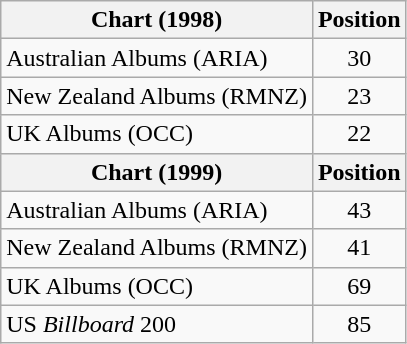<table class="wikitable plainrowheaders">
<tr>
<th scope="col">Chart (1998)</th>
<th scope="col">Position</th>
</tr>
<tr>
<td>Australian Albums (ARIA)</td>
<td align=center>30</td>
</tr>
<tr>
<td>New Zealand Albums (RMNZ)</td>
<td align=center>23</td>
</tr>
<tr>
<td>UK Albums (OCC)</td>
<td align=center>22</td>
</tr>
<tr>
<th>Chart (1999)</th>
<th>Position</th>
</tr>
<tr>
<td>Australian Albums (ARIA)</td>
<td align=center>43</td>
</tr>
<tr>
<td>New Zealand Albums (RMNZ)</td>
<td align=center>41</td>
</tr>
<tr>
<td>UK Albums (OCC)</td>
<td align=center>69</td>
</tr>
<tr>
<td>US <em>Billboard</em> 200</td>
<td align=center>85</td>
</tr>
</table>
